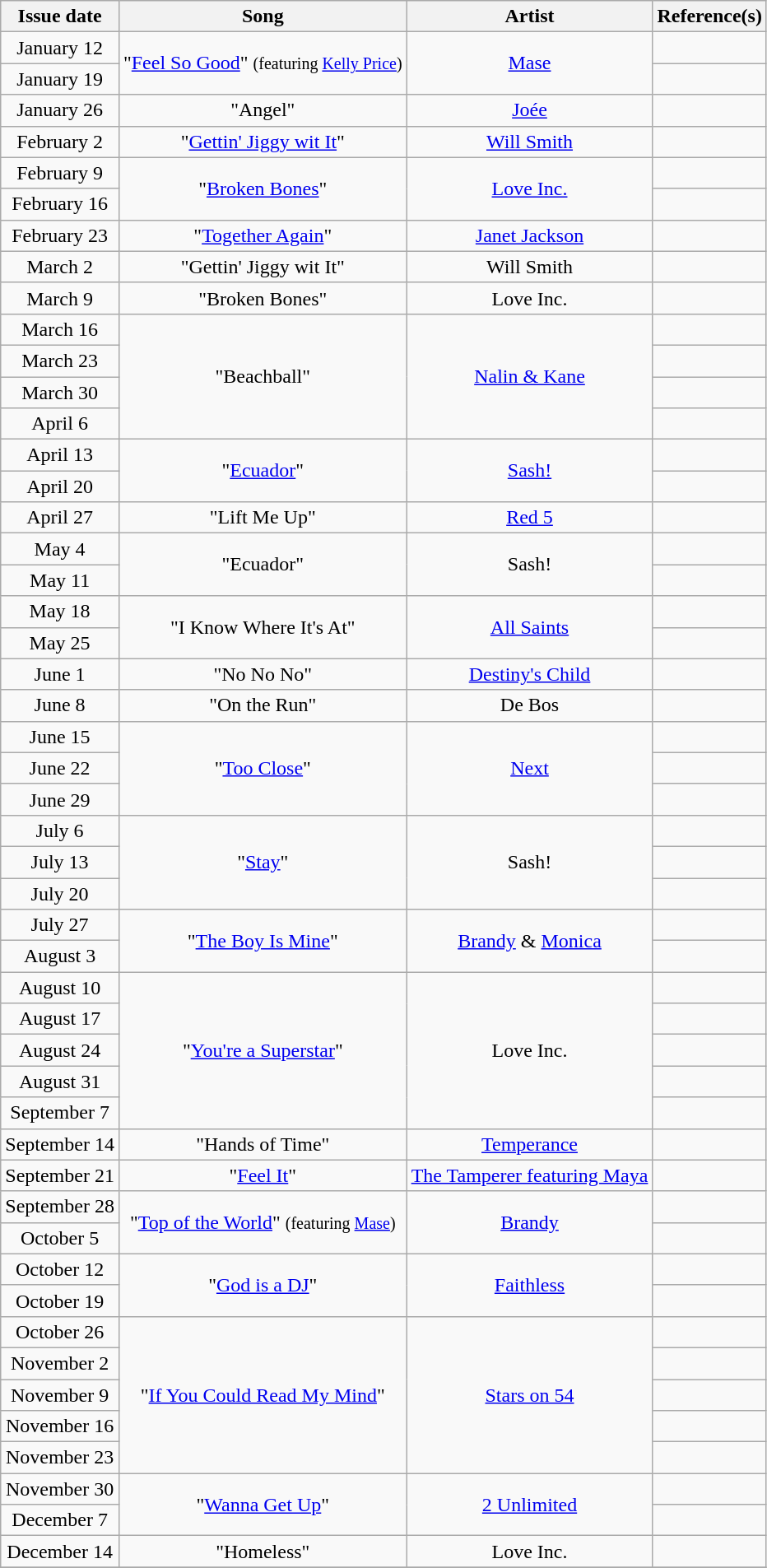<table class="wikitable" style="text-align: center;">
<tr>
<th>Issue date</th>
<th>Song</th>
<th>Artist</th>
<th>Reference(s)</th>
</tr>
<tr>
<td>January 12</td>
<td rowspan=2>"<a href='#'>Feel So Good</a>" <small>(featuring <a href='#'>Kelly Price</a>)</small></td>
<td rowspan=2><a href='#'>Mase</a></td>
<td></td>
</tr>
<tr>
<td>January 19</td>
<td></td>
</tr>
<tr>
<td>January 26</td>
<td>"Angel"</td>
<td><a href='#'>Joée</a></td>
<td></td>
</tr>
<tr>
<td>February 2</td>
<td>"<a href='#'>Gettin' Jiggy wit It</a>"</td>
<td><a href='#'>Will Smith</a></td>
<td></td>
</tr>
<tr>
<td>February 9</td>
<td rowspan=2>"<a href='#'>Broken Bones</a>"</td>
<td rowspan=2><a href='#'>Love Inc.</a></td>
<td></td>
</tr>
<tr>
<td>February 16</td>
<td></td>
</tr>
<tr>
<td>February 23</td>
<td>"<a href='#'>Together Again</a>"</td>
<td><a href='#'>Janet Jackson</a></td>
<td></td>
</tr>
<tr>
<td>March 2</td>
<td>"Gettin' Jiggy wit It"</td>
<td>Will Smith</td>
<td></td>
</tr>
<tr>
<td>March 9</td>
<td>"Broken Bones"</td>
<td>Love Inc.</td>
<td></td>
</tr>
<tr>
<td>March 16</td>
<td rowspan=4>"Beachball"</td>
<td rowspan=4><a href='#'>Nalin & Kane</a></td>
<td></td>
</tr>
<tr>
<td>March 23</td>
<td></td>
</tr>
<tr>
<td>March 30</td>
<td></td>
</tr>
<tr>
<td>April 6</td>
<td></td>
</tr>
<tr>
<td>April 13</td>
<td rowspan=2>"<a href='#'>Ecuador</a>"</td>
<td rowspan=2><a href='#'>Sash!</a></td>
<td></td>
</tr>
<tr>
<td>April 20</td>
<td></td>
</tr>
<tr>
<td>April 27</td>
<td>"Lift Me Up"</td>
<td><a href='#'>Red 5</a></td>
<td></td>
</tr>
<tr>
<td>May 4</td>
<td rowspan=2>"Ecuador"</td>
<td rowspan=2>Sash!</td>
<td></td>
</tr>
<tr>
<td>May 11</td>
<td></td>
</tr>
<tr>
<td>May 18</td>
<td rowspan=2>"I Know Where It's At"</td>
<td rowspan=2><a href='#'>All Saints</a></td>
<td></td>
</tr>
<tr>
<td>May 25</td>
<td></td>
</tr>
<tr>
<td>June 1</td>
<td>"No No No"</td>
<td><a href='#'>Destiny's Child</a></td>
<td></td>
</tr>
<tr>
<td>June 8</td>
<td>"On the Run"</td>
<td>De Bos</td>
<td></td>
</tr>
<tr>
<td>June 15</td>
<td rowspan=3>"<a href='#'>Too Close</a>"</td>
<td rowspan=3><a href='#'>Next</a></td>
<td></td>
</tr>
<tr>
<td>June 22</td>
<td></td>
</tr>
<tr>
<td>June 29</td>
<td></td>
</tr>
<tr>
<td>July 6</td>
<td rowspan=3>"<a href='#'>Stay</a>"</td>
<td rowspan=3>Sash!</td>
<td></td>
</tr>
<tr>
<td>July 13</td>
<td></td>
</tr>
<tr>
<td>July 20</td>
<td></td>
</tr>
<tr>
<td>July 27</td>
<td rowspan=2>"<a href='#'>The Boy Is Mine</a>"</td>
<td rowspan=2><a href='#'>Brandy</a> & <a href='#'>Monica</a></td>
<td></td>
</tr>
<tr>
<td>August 3</td>
<td></td>
</tr>
<tr>
<td>August 10</td>
<td rowspan=5>"<a href='#'>You're a Superstar</a>"</td>
<td rowspan=5>Love Inc.</td>
<td></td>
</tr>
<tr>
<td>August 17</td>
<td></td>
</tr>
<tr>
<td>August 24</td>
<td></td>
</tr>
<tr>
<td>August 31</td>
<td></td>
</tr>
<tr>
<td>September 7</td>
<td></td>
</tr>
<tr>
<td>September 14</td>
<td>"Hands of Time"</td>
<td><a href='#'>Temperance</a></td>
<td></td>
</tr>
<tr>
<td>September 21</td>
<td>"<a href='#'>Feel It</a>"</td>
<td><a href='#'>The Tamperer featuring Maya</a></td>
<td></td>
</tr>
<tr>
<td>September 28</td>
<td rowspan=2>"<a href='#'>Top of the World</a>" <small>(featuring <a href='#'>Mase</a>)</small></td>
<td rowspan=2><a href='#'>Brandy</a></td>
<td></td>
</tr>
<tr>
<td>October 5</td>
<td></td>
</tr>
<tr>
<td>October 12</td>
<td rowspan=2>"<a href='#'>God is a DJ</a>"</td>
<td rowspan=2><a href='#'>Faithless</a></td>
<td></td>
</tr>
<tr>
<td>October 19</td>
<td></td>
</tr>
<tr>
<td>October 26</td>
<td rowspan=5>"<a href='#'>If You Could Read My Mind</a>"</td>
<td rowspan=5><a href='#'>Stars on 54</a></td>
<td></td>
</tr>
<tr>
<td>November 2</td>
<td></td>
</tr>
<tr>
<td>November 9</td>
<td></td>
</tr>
<tr>
<td>November 16</td>
<td></td>
</tr>
<tr>
<td>November 23</td>
<td></td>
</tr>
<tr>
<td>November 30</td>
<td rowspan=2>"<a href='#'>Wanna Get Up</a>"</td>
<td rowspan=2><a href='#'>2 Unlimited</a></td>
<td></td>
</tr>
<tr>
<td>December 7</td>
<td></td>
</tr>
<tr>
<td>December 14</td>
<td>"Homeless"</td>
<td>Love Inc.</td>
<td></td>
</tr>
<tr>
</tr>
</table>
